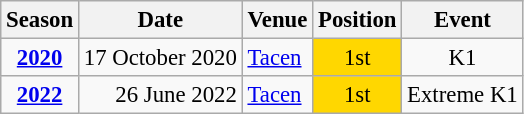<table class="wikitable" style="text-align:center; font-size:95%;">
<tr>
<th>Season</th>
<th>Date</th>
<th>Venue</th>
<th>Position</th>
<th>Event</th>
</tr>
<tr>
<td><strong><a href='#'>2020</a></strong></td>
<td align=right>17 October 2020</td>
<td align=left><a href='#'>Tacen</a></td>
<td bgcolor=gold>1st</td>
<td>K1</td>
</tr>
<tr>
<td><strong><a href='#'>2022</a></strong></td>
<td align=right>26 June 2022</td>
<td align=left><a href='#'>Tacen</a></td>
<td bgcolor=gold>1st</td>
<td>Extreme K1</td>
</tr>
</table>
